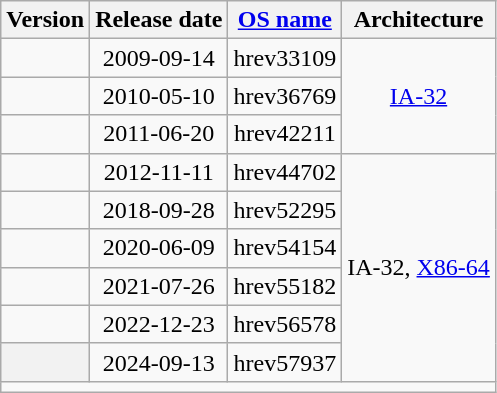<table class="wikitable" style="text-align:center; margin-left:1em; margin-right:0">
<tr>
<th>Version</th>
<th>Release date</th>
<th><a href='#'>OS name</a></th>
<th>Architecture</th>
</tr>
<tr>
<td></td>
<td>2009-09-14</td>
<td>hrev33109</td>
<td rowspan="3"><a href='#'>IA-32</a></td>
</tr>
<tr>
<td></td>
<td>2010-05-10</td>
<td>hrev36769</td>
</tr>
<tr>
<td></td>
<td>2011-06-20</td>
<td>hrev42211</td>
</tr>
<tr>
<td></td>
<td>2012-11-11</td>
<td>hrev44702</td>
<td rowspan="6">IA-32, <a href='#'>X86-64</a></td>
</tr>
<tr>
<td></td>
<td>2018-09-28</td>
<td>hrev52295</td>
</tr>
<tr>
<td></td>
<td>2020-06-09</td>
<td>hrev54154</td>
</tr>
<tr>
<td></td>
<td>2021-07-26</td>
<td>hrev55182</td>
</tr>
<tr>
<td></td>
<td>2022-12-23</td>
<td>hrev56578</td>
</tr>
<tr>
<th></th>
<td>2024-09-13</td>
<td>hrev57937</td>
</tr>
<tr>
<td colspan="5"><small></small></td>
</tr>
</table>
